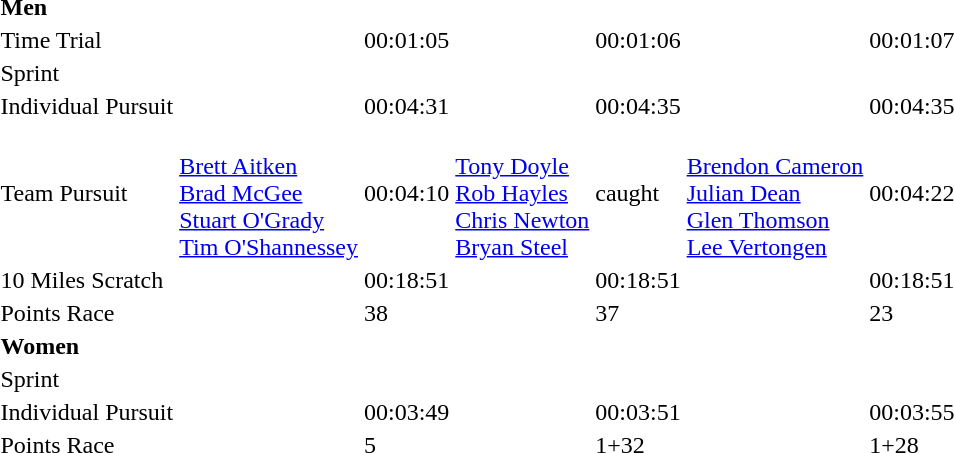<table>
<tr>
<td colspan=7><strong>Men</strong></td>
</tr>
<tr>
<td>Time Trial</td>
<td></td>
<td>00:01:05</td>
<td></td>
<td>00:01:06</td>
<td></td>
<td>00:01:07</td>
</tr>
<tr>
<td>Sprint</td>
<td></td>
<td></td>
<td></td>
<td></td>
<td></td>
<td></td>
</tr>
<tr>
<td>Individual Pursuit</td>
<td></td>
<td>00:04:31</td>
<td></td>
<td>00:04:35</td>
<td></td>
<td>00:04:35</td>
</tr>
<tr>
<td>Team Pursuit</td>
<td><br><a href='#'>Brett Aitken</a><br><a href='#'>Brad McGee</a><br><a href='#'>Stuart O'Grady</a><br><a href='#'>Tim O'Shannessey</a></td>
<td>00:04:10</td>
<td><br><a href='#'>Tony Doyle</a><br><a href='#'>Rob Hayles</a><br><a href='#'>Chris Newton</a><br><a href='#'>Bryan Steel</a></td>
<td>caught</td>
<td><br><a href='#'>Brendon Cameron</a><br><a href='#'>Julian Dean</a><br><a href='#'>Glen Thomson</a><br><a href='#'>Lee Vertongen</a></td>
<td>00:04:22</td>
</tr>
<tr>
<td>10 Miles Scratch</td>
<td></td>
<td>00:18:51</td>
<td></td>
<td>00:18:51</td>
<td></td>
<td>00:18:51</td>
</tr>
<tr>
<td>Points Race</td>
<td></td>
<td>38</td>
<td></td>
<td>37</td>
<td></td>
<td>23</td>
</tr>
<tr>
<td colspan=7><strong>Women</strong></td>
</tr>
<tr>
<td>Sprint</td>
<td></td>
<td></td>
<td></td>
<td></td>
<td></td>
<td></td>
</tr>
<tr>
<td>Individual Pursuit</td>
<td></td>
<td>00:03:49</td>
<td></td>
<td>00:03:51</td>
<td></td>
<td>00:03:55</td>
</tr>
<tr>
<td>Points Race</td>
<td></td>
<td>5</td>
<td></td>
<td>1+32</td>
<td></td>
<td>1+28</td>
</tr>
</table>
